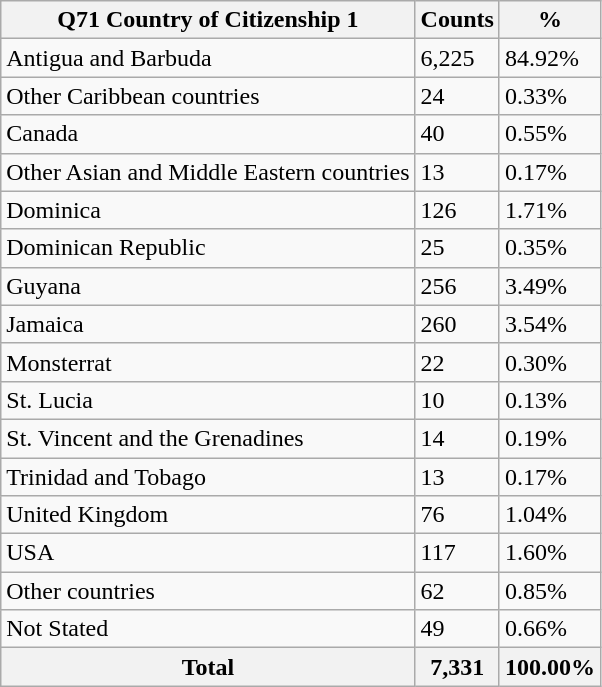<table class="wikitable sortable">
<tr>
<th>Q71 Country of Citizenship 1</th>
<th>Counts</th>
<th>%</th>
</tr>
<tr>
<td>Antigua and Barbuda</td>
<td>6,225</td>
<td>84.92%</td>
</tr>
<tr>
<td>Other Caribbean countries</td>
<td>24</td>
<td>0.33%</td>
</tr>
<tr>
<td>Canada</td>
<td>40</td>
<td>0.55%</td>
</tr>
<tr>
<td>Other Asian and Middle Eastern countries</td>
<td>13</td>
<td>0.17%</td>
</tr>
<tr>
<td>Dominica</td>
<td>126</td>
<td>1.71%</td>
</tr>
<tr>
<td>Dominican Republic</td>
<td>25</td>
<td>0.35%</td>
</tr>
<tr>
<td>Guyana</td>
<td>256</td>
<td>3.49%</td>
</tr>
<tr>
<td>Jamaica</td>
<td>260</td>
<td>3.54%</td>
</tr>
<tr>
<td>Monsterrat</td>
<td>22</td>
<td>0.30%</td>
</tr>
<tr>
<td>St. Lucia</td>
<td>10</td>
<td>0.13%</td>
</tr>
<tr>
<td>St. Vincent and the Grenadines</td>
<td>14</td>
<td>0.19%</td>
</tr>
<tr>
<td>Trinidad and Tobago</td>
<td>13</td>
<td>0.17%</td>
</tr>
<tr>
<td>United Kingdom</td>
<td>76</td>
<td>1.04%</td>
</tr>
<tr>
<td>USA</td>
<td>117</td>
<td>1.60%</td>
</tr>
<tr>
<td>Other countries</td>
<td>62</td>
<td>0.85%</td>
</tr>
<tr>
<td>Not Stated</td>
<td>49</td>
<td>0.66%</td>
</tr>
<tr>
<th>Total</th>
<th>7,331</th>
<th>100.00%</th>
</tr>
</table>
